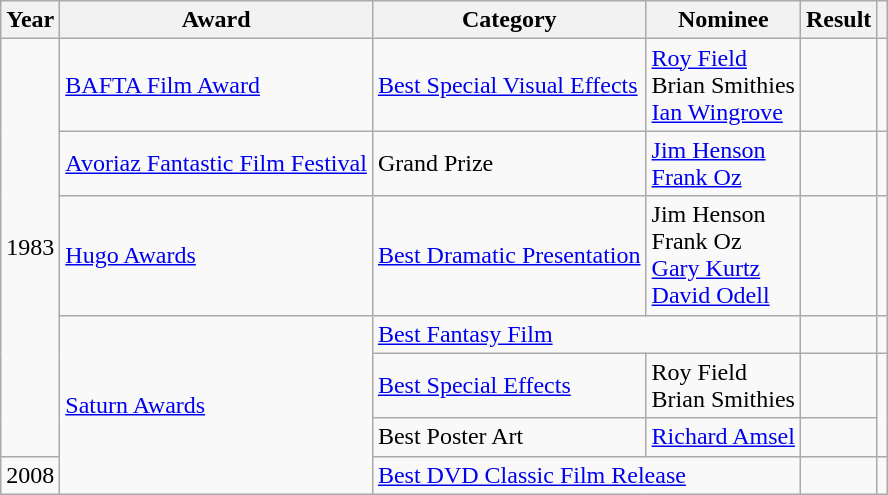<table class="wikitable">
<tr>
<th>Year</th>
<th>Award</th>
<th>Category</th>
<th>Nominee</th>
<th>Result</th>
<th></th>
</tr>
<tr>
<td rowspan="6">1983</td>
<td><a href='#'>BAFTA Film Award</a></td>
<td><a href='#'>Best Special Visual Effects</a></td>
<td><a href='#'>Roy Field</a> <br>Brian Smithies <br><a href='#'>Ian Wingrove</a></td>
<td></td>
<td></td>
</tr>
<tr>
<td><a href='#'>Avoriaz Fantastic Film Festival</a></td>
<td>Grand Prize</td>
<td><a href='#'>Jim Henson</a> <br><a href='#'>Frank Oz</a></td>
<td></td>
<td></td>
</tr>
<tr>
<td><a href='#'>Hugo Awards</a></td>
<td><a href='#'>Best Dramatic Presentation</a></td>
<td>Jim Henson <br>Frank Oz <br><a href='#'>Gary Kurtz</a> <br><a href='#'>David Odell</a></td>
<td></td>
<td></td>
</tr>
<tr>
<td rowspan="4"><a href='#'>Saturn Awards</a></td>
<td colspan=2><a href='#'>Best Fantasy Film</a></td>
<td></td>
<td></td>
</tr>
<tr>
<td><a href='#'>Best Special Effects</a></td>
<td>Roy Field <br>Brian Smithies</td>
<td></td>
<td rowspan="2"></td>
</tr>
<tr>
<td>Best Poster Art</td>
<td><a href='#'>Richard Amsel</a></td>
<td></td>
</tr>
<tr>
<td>2008</td>
<td colspan=2><a href='#'>Best DVD Classic Film Release</a></td>
<td></td>
<td></td>
</tr>
</table>
